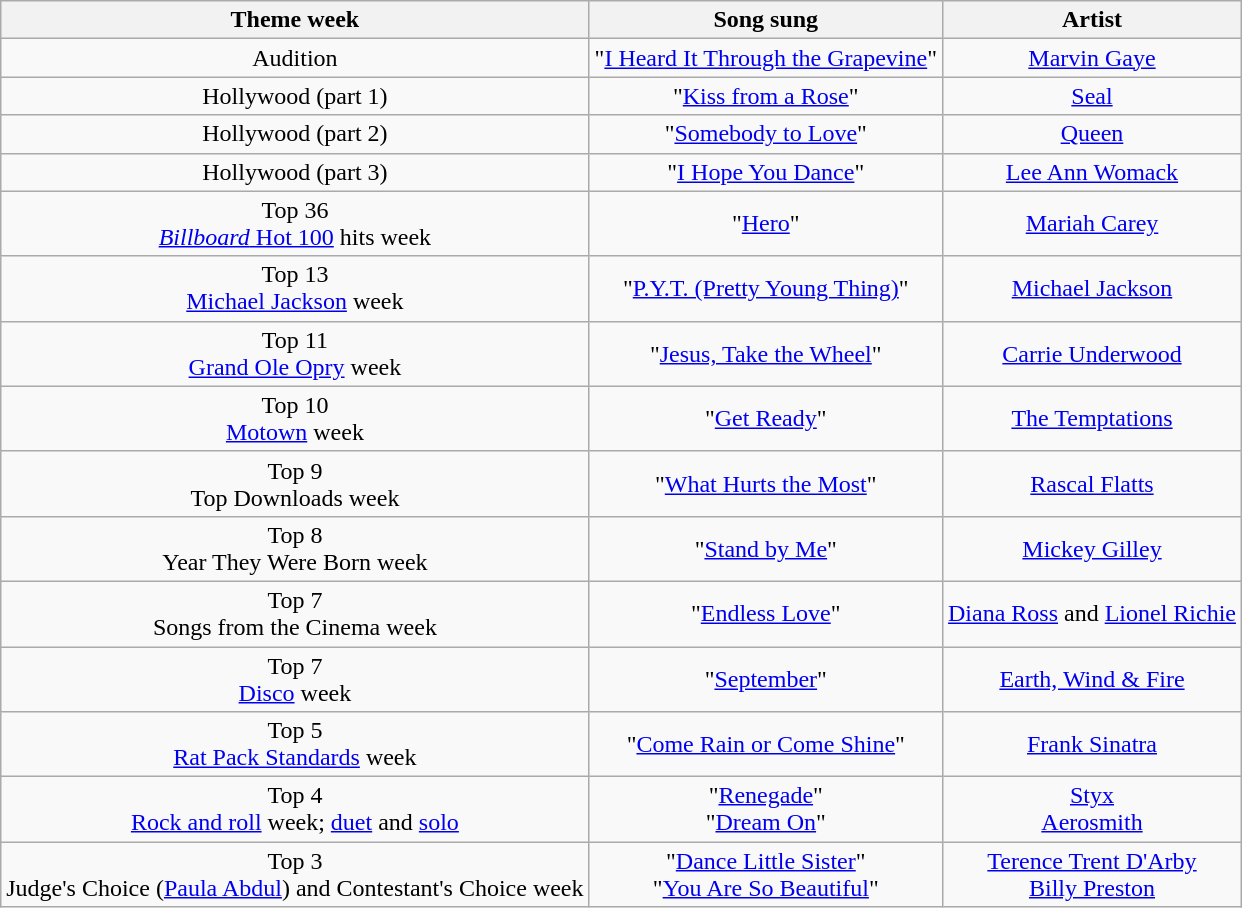<table class="wikitable collapsible collapsed" style="text-align:center;">
<tr>
<th>Theme week</th>
<th>Song sung</th>
<th>Artist</th>
</tr>
<tr>
<td>Audition</td>
<td>"<a href='#'>I Heard It Through the Grapevine</a>"</td>
<td><a href='#'>Marvin Gaye</a></td>
</tr>
<tr>
<td>Hollywood (part 1)</td>
<td>"<a href='#'>Kiss from a Rose</a>"</td>
<td><a href='#'>Seal</a></td>
</tr>
<tr>
<td>Hollywood (part 2)</td>
<td>"<a href='#'>Somebody to Love</a>"</td>
<td><a href='#'>Queen</a></td>
</tr>
<tr>
<td>Hollywood (part 3)</td>
<td>"<a href='#'>I Hope You Dance</a>"</td>
<td><a href='#'>Lee Ann Womack</a></td>
</tr>
<tr>
<td>Top 36<br><a href='#'><em>Billboard</em> Hot 100</a> hits week</td>
<td>"<a href='#'>Hero</a>"</td>
<td><a href='#'>Mariah Carey</a></td>
</tr>
<tr>
<td>Top 13<br><a href='#'>Michael Jackson</a> week</td>
<td>"<a href='#'>P.Y.T. (Pretty Young Thing)</a>"</td>
<td><a href='#'>Michael Jackson</a></td>
</tr>
<tr>
<td>Top 11<br><a href='#'>Grand Ole Opry</a> week</td>
<td>"<a href='#'>Jesus, Take the Wheel</a>"</td>
<td><a href='#'>Carrie Underwood</a></td>
</tr>
<tr>
<td>Top 10<br><a href='#'>Motown</a> week</td>
<td>"<a href='#'>Get Ready</a>"</td>
<td><a href='#'>The Temptations</a></td>
</tr>
<tr>
<td>Top 9<br>Top Downloads week</td>
<td>"<a href='#'>What Hurts the Most</a>"</td>
<td><a href='#'>Rascal Flatts</a></td>
</tr>
<tr>
<td>Top 8<br>Year They Were Born week</td>
<td>"<a href='#'>Stand by Me</a>"</td>
<td><a href='#'>Mickey Gilley</a></td>
</tr>
<tr>
<td>Top 7<br>Songs from the Cinema week</td>
<td>"<a href='#'>Endless Love</a>"<br></td>
<td><a href='#'>Diana Ross</a> and <a href='#'>Lionel Richie</a></td>
</tr>
<tr>
<td>Top 7<br><a href='#'>Disco</a> week</td>
<td>"<a href='#'>September</a>"</td>
<td><a href='#'>Earth, Wind & Fire</a></td>
</tr>
<tr>
<td>Top 5<br><a href='#'>Rat Pack Standards</a> week</td>
<td>"<a href='#'>Come Rain or Come Shine</a>"</td>
<td><a href='#'>Frank Sinatra</a></td>
</tr>
<tr>
<td>Top 4<br><a href='#'>Rock and roll</a> week; <a href='#'>duet</a> and <a href='#'>solo</a></td>
<td>"<a href='#'>Renegade</a>" <br>"<a href='#'>Dream On</a>"</td>
<td><a href='#'>Styx</a><br><a href='#'>Aerosmith</a></td>
</tr>
<tr>
<td>Top 3<br>Judge's Choice (<a href='#'>Paula Abdul</a>) and Contestant's Choice week</td>
<td>"<a href='#'>Dance Little Sister</a>"<br>"<a href='#'>You Are So Beautiful</a>"</td>
<td><a href='#'>Terence Trent D'Arby</a><br><a href='#'>Billy Preston</a></td>
</tr>
</table>
